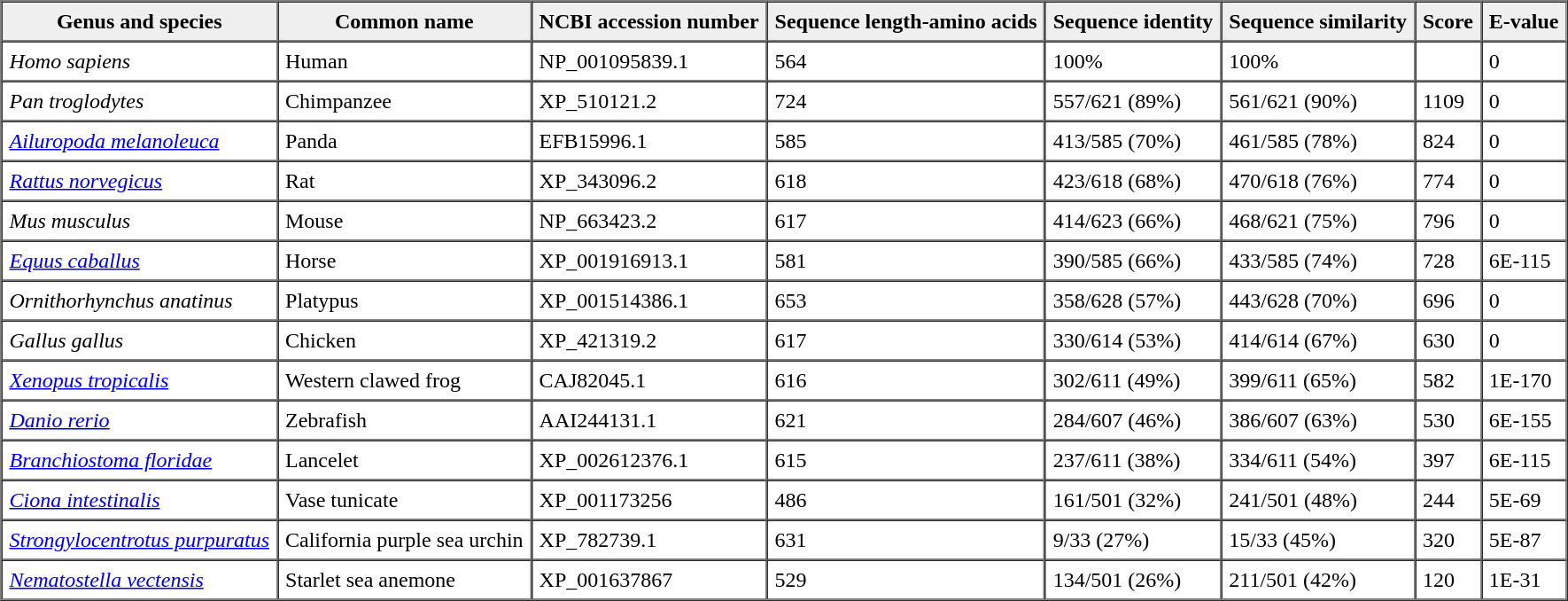<table border="1" cellpadding="5" cellspacing="0" align="center">
<tr>
<th style="background:#efefef;">Genus and species</th>
<th style="background:#efefef;">Common name</th>
<th style="background:#efefef;">NCBI accession number</th>
<th style="background:#efefef;">Sequence length-amino acids</th>
<th style="background:#efefef;">Sequence identity</th>
<th style="background:#efefef;">Sequence similarity</th>
<th style="background:#efefef;">Score</th>
<th style="background:#efefef;">E-value</th>
</tr>
<tr>
<td><em>Homo sapiens</em></td>
<td>Human</td>
<td>NP_001095839.1</td>
<td>564</td>
<td>100%</td>
<td>100%</td>
<td></td>
<td>0</td>
</tr>
<tr>
<td><em>Pan troglodytes</em></td>
<td>Chimpanzee</td>
<td>XP_510121.2</td>
<td>724</td>
<td>557/621 (89%)</td>
<td>561/621 (90%)</td>
<td>1109</td>
<td>0</td>
</tr>
<tr>
<td><em><a href='#'>Ailuropoda melanoleuca</a></em></td>
<td>Panda</td>
<td>EFB15996.1</td>
<td>585</td>
<td>413/585 (70%)</td>
<td>461/585 (78%)</td>
<td>824</td>
<td>0</td>
</tr>
<tr>
<td><em><a href='#'>Rattus norvegicus</a></em></td>
<td>Rat</td>
<td>XP_343096.2</td>
<td>618</td>
<td>423/618 (68%)</td>
<td>470/618 (76%)</td>
<td>774</td>
<td>0</td>
</tr>
<tr>
<td><em>Mus musculus</em></td>
<td>Mouse</td>
<td>NP_663423.2</td>
<td>617</td>
<td>414/623 (66%)</td>
<td>468/621 (75%)</td>
<td>796</td>
<td>0</td>
</tr>
<tr>
<td><em><a href='#'>Equus caballus</a></em></td>
<td>Horse</td>
<td>XP_001916913.1</td>
<td>581</td>
<td>390/585 (66%)</td>
<td>433/585 (74%)</td>
<td>728</td>
<td>6E-115</td>
</tr>
<tr>
<td><em>Ornithorhynchus anatinus</em></td>
<td>Platypus</td>
<td>XP_001514386.1</td>
<td>653</td>
<td>358/628 (57%)</td>
<td>443/628 (70%)</td>
<td>696</td>
<td>0</td>
</tr>
<tr>
<td><em>Gallus gallus</em></td>
<td>Chicken</td>
<td>XP_421319.2</td>
<td>617</td>
<td>330/614 (53%)</td>
<td>414/614 (67%)</td>
<td>630</td>
<td>0</td>
</tr>
<tr>
<td><em><a href='#'>Xenopus tropicalis</a></em></td>
<td>Western clawed frog</td>
<td>CAJ82045.1</td>
<td>616</td>
<td>302/611 (49%)</td>
<td>399/611 (65%)</td>
<td>582</td>
<td>1E-170</td>
</tr>
<tr>
<td><em><a href='#'>Danio rerio</a></em></td>
<td>Zebrafish</td>
<td>AAI244131.1</td>
<td>621</td>
<td>284/607 (46%)</td>
<td>386/607 (63%)</td>
<td>530</td>
<td>6E-155</td>
</tr>
<tr>
<td><em><a href='#'>Branchiostoma floridae</a></em></td>
<td>Lancelet</td>
<td>XP_002612376.1</td>
<td>615</td>
<td>237/611 (38%)</td>
<td>334/611 (54%)</td>
<td>397</td>
<td>6E-115</td>
</tr>
<tr>
<td><em><a href='#'>Ciona intestinalis</a></em></td>
<td>Vase tunicate</td>
<td>XP_001173256</td>
<td>486</td>
<td>161/501 (32%)</td>
<td>241/501 (48%)</td>
<td>244</td>
<td>5E-69</td>
</tr>
<tr>
<td><em><a href='#'>Strongylocentrotus purpuratus</a></em></td>
<td>California purple sea urchin</td>
<td>XP_782739.1</td>
<td>631</td>
<td>9/33 (27%)</td>
<td>15/33 (45%)</td>
<td>320</td>
<td>5E-87</td>
</tr>
<tr>
<td><em><a href='#'>Nematostella vectensis</a></em></td>
<td>Starlet sea anemone</td>
<td>XP_001637867</td>
<td>529</td>
<td>134/501 (26%)</td>
<td>211/501 (42%)</td>
<td>120</td>
<td>1E-31</td>
</tr>
<tr>
</tr>
</table>
